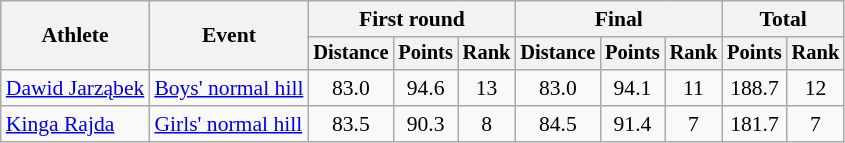<table class="wikitable" style="font-size:90%">
<tr>
<th rowspan=2>Athlete</th>
<th rowspan=2>Event</th>
<th colspan=3>First round</th>
<th colspan=3>Final</th>
<th colspan=2>Total</th>
</tr>
<tr style="font-size:95%">
<th>Distance</th>
<th>Points</th>
<th>Rank</th>
<th>Distance</th>
<th>Points</th>
<th>Rank</th>
<th>Points</th>
<th>Rank</th>
</tr>
<tr align=center>
<td align=left><a href='#'>Dawid Jarząbek</a></td>
<td align=left><a href='#'>Boys' normal hill</a></td>
<td>83.0</td>
<td>94.6</td>
<td>13</td>
<td>83.0</td>
<td>94.1</td>
<td>11</td>
<td>188.7</td>
<td>12</td>
</tr>
<tr align=center>
<td align=left><a href='#'>Kinga Rajda</a></td>
<td align=left><a href='#'>Girls' normal hill</a></td>
<td>83.5</td>
<td>90.3</td>
<td>8</td>
<td>84.5</td>
<td>91.4</td>
<td>7</td>
<td>181.7</td>
<td>7</td>
</tr>
</table>
